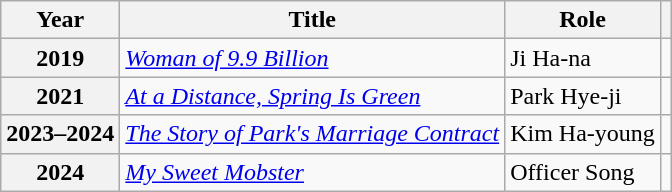<table class="wikitable plainrowheaders">
<tr>
<th scope="col">Year</th>
<th scope="col">Title</th>
<th scope="col">Role</th>
<th scope="col" class="unsortable"></th>
</tr>
<tr>
<th scope="row">2019</th>
<td><em><a href='#'>Woman of 9.9 Billion</a></em></td>
<td>Ji Ha-na</td>
<td style="text-align:center"></td>
</tr>
<tr>
<th scope="row">2021</th>
<td><em><a href='#'>At a Distance, Spring Is Green</a></em></td>
<td>Park Hye-ji</td>
<td style="text-align:center"></td>
</tr>
<tr>
<th scope="row">2023–2024</th>
<td><em><a href='#'>The Story of Park's Marriage Contract</a></em></td>
<td>Kim Ha-young</td>
<td style="text-align:center"></td>
</tr>
<tr>
<th scope="row">2024</th>
<td><em><a href='#'>My Sweet Mobster</a></em></td>
<td>Officer Song</td>
<td style="text-align:center"></td>
</tr>
</table>
